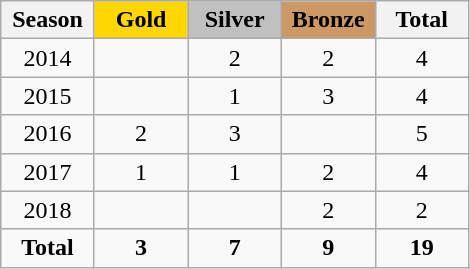<table class="wikitable" style="text-align:center;">
<tr>
<th width = "55">Season</th>
<th width = "55" style="background: gold;">Gold</th>
<th width = "55" style="background: silver;">Silver</th>
<th width = "55" style="background: #cc9966;">Bronze</th>
<th width = "55">Total</th>
</tr>
<tr>
<td>2014</td>
<td></td>
<td>2</td>
<td>2</td>
<td>4</td>
</tr>
<tr>
<td>2015</td>
<td></td>
<td>1</td>
<td>3</td>
<td>4</td>
</tr>
<tr>
<td>2016</td>
<td>2</td>
<td>3</td>
<td></td>
<td>5</td>
</tr>
<tr>
<td>2017</td>
<td>1</td>
<td>1</td>
<td>2</td>
<td>4</td>
</tr>
<tr>
<td>2018</td>
<td></td>
<td></td>
<td>2</td>
<td>2</td>
</tr>
<tr>
<td><strong>Total</strong></td>
<td><strong>3</strong></td>
<td><strong>7</strong></td>
<td><strong>9</strong></td>
<td><strong>19</strong></td>
</tr>
</table>
